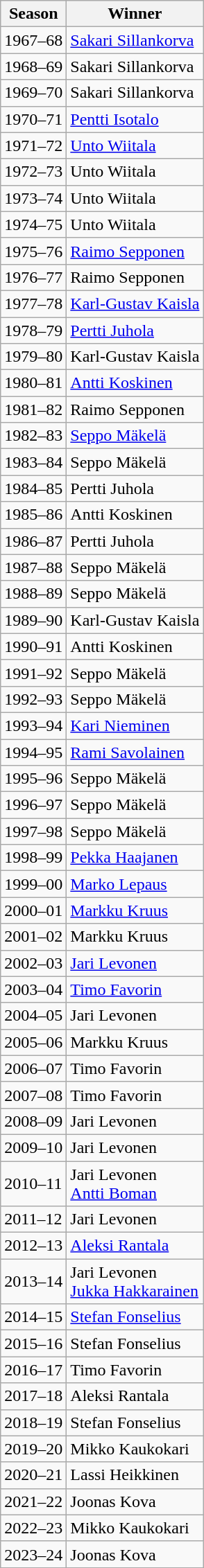<table class="wikitable sortable">
<tr>
<th>Season</th>
<th>Winner</th>
</tr>
<tr>
<td>1967–68</td>
<td><a href='#'>Sakari Sillankorva</a></td>
</tr>
<tr>
<td>1968–69</td>
<td>Sakari Sillankorva</td>
</tr>
<tr>
<td>1969–70</td>
<td>Sakari Sillankorva</td>
</tr>
<tr>
<td>1970–71</td>
<td><a href='#'>Pentti Isotalo</a></td>
</tr>
<tr>
<td>1971–72</td>
<td><a href='#'>Unto Wiitala</a></td>
</tr>
<tr>
<td>1972–73</td>
<td>Unto Wiitala</td>
</tr>
<tr>
<td>1973–74</td>
<td>Unto Wiitala</td>
</tr>
<tr>
<td>1974–75</td>
<td>Unto Wiitala</td>
</tr>
<tr>
<td>1975–76</td>
<td><a href='#'>Raimo Sepponen</a></td>
</tr>
<tr>
<td>1976–77</td>
<td>Raimo Sepponen</td>
</tr>
<tr>
<td>1977–78</td>
<td><a href='#'>Karl-Gustav Kaisla</a></td>
</tr>
<tr>
<td>1978–79</td>
<td><a href='#'>Pertti Juhola</a></td>
</tr>
<tr>
<td>1979–80</td>
<td>Karl-Gustav Kaisla</td>
</tr>
<tr>
<td>1980–81</td>
<td><a href='#'>Antti Koskinen</a></td>
</tr>
<tr>
<td>1981–82</td>
<td>Raimo Sepponen</td>
</tr>
<tr>
<td>1982–83</td>
<td><a href='#'>Seppo Mäkelä</a></td>
</tr>
<tr>
<td>1983–84</td>
<td>Seppo Mäkelä</td>
</tr>
<tr>
<td>1984–85</td>
<td>Pertti Juhola</td>
</tr>
<tr>
<td>1985–86</td>
<td>Antti Koskinen</td>
</tr>
<tr>
<td>1986–87</td>
<td>Pertti Juhola</td>
</tr>
<tr>
<td>1987–88</td>
<td>Seppo Mäkelä</td>
</tr>
<tr>
<td>1988–89</td>
<td>Seppo Mäkelä</td>
</tr>
<tr>
<td>1989–90</td>
<td>Karl-Gustav Kaisla</td>
</tr>
<tr>
<td>1990–91</td>
<td>Antti Koskinen</td>
</tr>
<tr>
<td>1991–92</td>
<td>Seppo Mäkelä</td>
</tr>
<tr>
<td>1992–93</td>
<td>Seppo Mäkelä</td>
</tr>
<tr>
<td>1993–94</td>
<td><a href='#'>Kari Nieminen</a></td>
</tr>
<tr>
<td>1994–95</td>
<td><a href='#'>Rami Savolainen</a></td>
</tr>
<tr>
<td>1995–96</td>
<td>Seppo Mäkelä</td>
</tr>
<tr>
<td>1996–97</td>
<td>Seppo Mäkelä</td>
</tr>
<tr>
<td>1997–98</td>
<td>Seppo Mäkelä</td>
</tr>
<tr>
<td>1998–99</td>
<td><a href='#'>Pekka Haajanen</a></td>
</tr>
<tr>
<td>1999–00</td>
<td><a href='#'>Marko Lepaus</a></td>
</tr>
<tr>
<td>2000–01</td>
<td><a href='#'>Markku Kruus</a></td>
</tr>
<tr>
<td>2001–02</td>
<td>Markku Kruus</td>
</tr>
<tr>
<td>2002–03</td>
<td><a href='#'>Jari Levonen</a></td>
</tr>
<tr>
<td>2003–04</td>
<td><a href='#'>Timo Favorin</a></td>
</tr>
<tr>
<td>2004–05</td>
<td>Jari Levonen</td>
</tr>
<tr>
<td>2005–06</td>
<td>Markku Kruus</td>
</tr>
<tr>
<td>2006–07</td>
<td>Timo Favorin</td>
</tr>
<tr>
<td>2007–08</td>
<td>Timo Favorin</td>
</tr>
<tr>
<td>2008–09</td>
<td>Jari Levonen</td>
</tr>
<tr>
<td>2009–10</td>
<td>Jari Levonen</td>
</tr>
<tr>
<td>2010–11</td>
<td>Jari Levonen<br><a href='#'>Antti Boman</a></td>
</tr>
<tr>
<td>2011–12</td>
<td>Jari Levonen</td>
</tr>
<tr>
<td>2012–13</td>
<td><a href='#'>Aleksi Rantala</a></td>
</tr>
<tr>
<td>2013–14</td>
<td>Jari Levonen<br><a href='#'>Jukka Hakkarainen</a></td>
</tr>
<tr>
<td>2014–15</td>
<td><a href='#'>Stefan Fonselius</a></td>
</tr>
<tr>
<td>2015–16</td>
<td>Stefan Fonselius</td>
</tr>
<tr>
<td>2016–17</td>
<td>Timo Favorin</td>
</tr>
<tr>
<td>2017–18</td>
<td>Aleksi Rantala</td>
</tr>
<tr>
<td>2018–19</td>
<td>Stefan Fonselius</td>
</tr>
<tr>
<td>2019–20</td>
<td>Mikko Kaukokari</td>
</tr>
<tr>
<td>2020–21</td>
<td>Lassi Heikkinen</td>
</tr>
<tr>
<td>2021–22</td>
<td>Joonas Kova</td>
</tr>
<tr>
<td>2022–23</td>
<td>Mikko Kaukokari</td>
</tr>
<tr>
<td>2023–24</td>
<td>Joonas Kova</td>
</tr>
</table>
